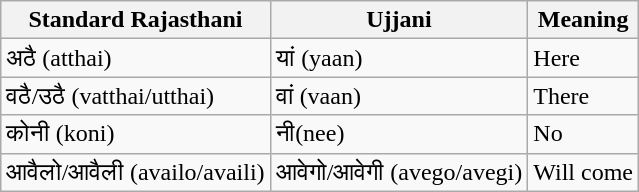<table class="wikitable">
<tr>
<th>Standard Rajasthani</th>
<th>Ujjani</th>
<th>Meaning</th>
</tr>
<tr>
<td>अठै (atthai)</td>
<td>यां (yaan)</td>
<td>Here</td>
</tr>
<tr>
<td>वठै/उठै (vatthai/utthai)</td>
<td>वां (vaan)</td>
<td>There</td>
</tr>
<tr>
<td>कोनी (koni)</td>
<td>नी(nee)</td>
<td>No</td>
</tr>
<tr>
<td>आवैलो/आवैली (availo/availi)</td>
<td>आवेगो/आवेगी (avego/avegi)</td>
<td>Will come</td>
</tr>
</table>
